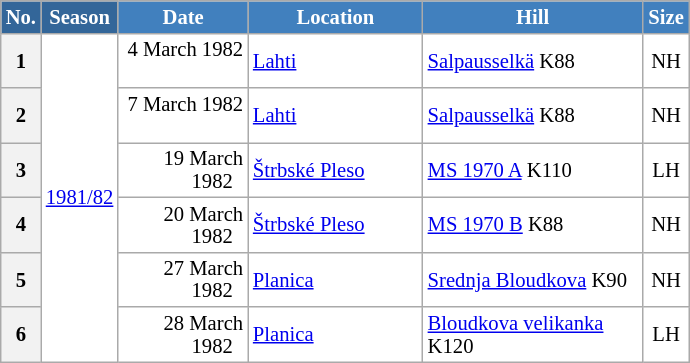<table class="wikitable sortable" style="font-size:86%; line-height:15px; text-align:left; border:grey solid 1px; border-collapse:collapse; background:#ffffff;">
<tr style="background:#efefef;">
<th style="background-color:#369; color:white; width:10px;">No.</th>
<th style="background-color:#369; color:white;  width:30px;">Season</th>
<th style="background-color:#4180be; color:white; width:80px;">Date</th>
<th style="background-color:#4180be; color:white; width:110px;">Location</th>
<th style="background-color:#4180be; color:white; width:140px;">Hill</th>
<th style="background-color:#4180be; color:white; width:25px;">Size</th>
</tr>
<tr>
<th scope=row style="text-align:center;">1</th>
<td align=center rowspan=6><a href='#'>1981/82</a></td>
<td align=right>4 March 1982  </td>
<td> <a href='#'>Lahti</a></td>
<td><a href='#'>Salpausselkä</a> K88</td>
<td align=center>NH</td>
</tr>
<tr>
<th scope=row style="text-align:center;">2</th>
<td align=right>7 March 1982  </td>
<td> <a href='#'>Lahti</a></td>
<td><a href='#'>Salpausselkä</a> K88</td>
<td align=center>NH</td>
</tr>
<tr>
<th scope=row style="text-align:center;">3</th>
<td align=right>19 March 1982  </td>
<td> <a href='#'>Štrbské Pleso</a></td>
<td><a href='#'>MS 1970 A</a> K110</td>
<td align=center>LH</td>
</tr>
<tr>
<th scope=row style="text-align:center;">4</th>
<td align=right>20 March 1982  </td>
<td> <a href='#'>Štrbské Pleso</a></td>
<td><a href='#'>MS 1970 B</a> K88</td>
<td align=center>NH</td>
</tr>
<tr>
<th scope=row style="text-align:center;">5</th>
<td align=right>27 March 1982  </td>
<td> <a href='#'>Planica</a></td>
<td><a href='#'>Srednja Bloudkova</a> K90</td>
<td align=center>NH</td>
</tr>
<tr>
<th scope=row style="text-align:center;">6</th>
<td align=right>28 March 1982  </td>
<td> <a href='#'>Planica</a></td>
<td><a href='#'>Bloudkova velikanka</a> K120</td>
<td align=center>LH</td>
</tr>
</table>
